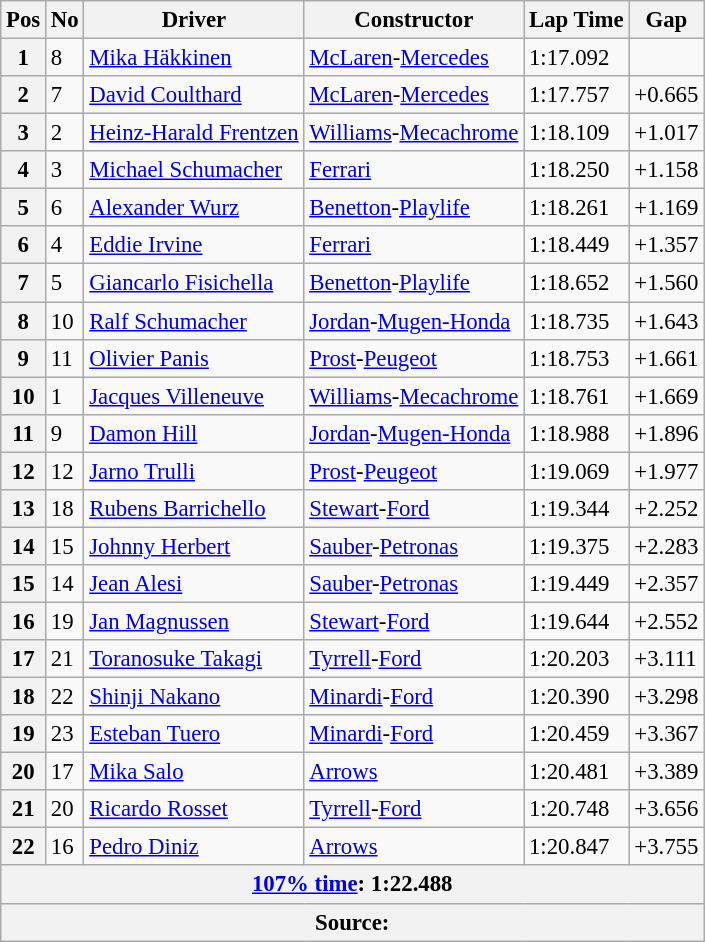<table class="wikitable sortable" style="font-size: 95%;">
<tr>
<th>Pos</th>
<th>No</th>
<th>Driver</th>
<th>Constructor</th>
<th>Lap Time</th>
<th>Gap</th>
</tr>
<tr>
<th>1</th>
<td>8</td>
<td> <a href='#'>Mika Häkkinen</a></td>
<td><a href='#'>McLaren</a>-<a href='#'>Mercedes</a></td>
<td>1:17.092</td>
<td></td>
</tr>
<tr>
<th>2</th>
<td>7</td>
<td> <a href='#'>David Coulthard</a></td>
<td><a href='#'>McLaren</a>-<a href='#'>Mercedes</a></td>
<td>1:17.757</td>
<td>+0.665</td>
</tr>
<tr>
<th>3</th>
<td>2</td>
<td> <a href='#'>Heinz-Harald Frentzen</a></td>
<td><a href='#'>Williams</a>-<a href='#'>Mecachrome</a></td>
<td>1:18.109</td>
<td>+1.017</td>
</tr>
<tr>
<th>4</th>
<td>3</td>
<td> <a href='#'>Michael Schumacher</a></td>
<td><a href='#'>Ferrari</a></td>
<td>1:18.250</td>
<td>+1.158</td>
</tr>
<tr>
<th>5</th>
<td>6</td>
<td> <a href='#'>Alexander Wurz</a></td>
<td><a href='#'>Benetton</a>-<a href='#'>Playlife</a></td>
<td>1:18.261</td>
<td>+1.169</td>
</tr>
<tr>
<th>6</th>
<td>4</td>
<td> <a href='#'>Eddie Irvine</a></td>
<td><a href='#'>Ferrari</a></td>
<td>1:18.449</td>
<td>+1.357</td>
</tr>
<tr>
<th>7</th>
<td>5</td>
<td> <a href='#'>Giancarlo Fisichella</a></td>
<td><a href='#'>Benetton</a>-<a href='#'>Playlife</a></td>
<td>1:18.652</td>
<td>+1.560</td>
</tr>
<tr>
<th>8</th>
<td>10</td>
<td> <a href='#'>Ralf Schumacher</a></td>
<td><a href='#'>Jordan</a>-<a href='#'>Mugen-Honda</a></td>
<td>1:18.735</td>
<td>+1.643</td>
</tr>
<tr>
<th>9</th>
<td>11</td>
<td> <a href='#'>Olivier Panis</a></td>
<td><a href='#'>Prost</a>-<a href='#'>Peugeot</a></td>
<td>1:18.753</td>
<td>+1.661</td>
</tr>
<tr>
<th>10</th>
<td>1</td>
<td> <a href='#'>Jacques Villeneuve</a></td>
<td><a href='#'>Williams</a>-<a href='#'>Mecachrome</a></td>
<td>1:18.761</td>
<td>+1.669</td>
</tr>
<tr>
<th>11</th>
<td>9</td>
<td> <a href='#'>Damon Hill</a></td>
<td><a href='#'>Jordan</a>-<a href='#'>Mugen-Honda</a></td>
<td>1:18.988</td>
<td>+1.896</td>
</tr>
<tr>
<th>12</th>
<td>12</td>
<td> <a href='#'>Jarno Trulli</a></td>
<td><a href='#'>Prost</a>-<a href='#'>Peugeot</a></td>
<td>1:19.069</td>
<td>+1.977</td>
</tr>
<tr>
<th>13</th>
<td>18</td>
<td> <a href='#'>Rubens Barrichello</a></td>
<td><a href='#'>Stewart</a>-<a href='#'>Ford</a></td>
<td>1:19.344</td>
<td>+2.252</td>
</tr>
<tr>
<th>14</th>
<td>15</td>
<td> <a href='#'>Johnny Herbert</a></td>
<td><a href='#'>Sauber</a>-<a href='#'>Petronas</a></td>
<td>1:19.375</td>
<td>+2.283</td>
</tr>
<tr>
<th>15</th>
<td>14</td>
<td> <a href='#'>Jean Alesi</a></td>
<td><a href='#'>Sauber</a>-<a href='#'>Petronas</a></td>
<td>1:19.449</td>
<td>+2.357</td>
</tr>
<tr>
<th>16</th>
<td>19</td>
<td> <a href='#'>Jan Magnussen</a></td>
<td><a href='#'>Stewart</a>-<a href='#'>Ford</a></td>
<td>1:19.644</td>
<td>+2.552</td>
</tr>
<tr>
<th>17</th>
<td>21</td>
<td> <a href='#'>Toranosuke Takagi</a></td>
<td><a href='#'>Tyrrell</a>-<a href='#'>Ford</a></td>
<td>1:20.203</td>
<td>+3.111</td>
</tr>
<tr>
<th>18</th>
<td>22</td>
<td> <a href='#'>Shinji Nakano</a></td>
<td><a href='#'>Minardi</a>-<a href='#'>Ford</a></td>
<td>1:20.390</td>
<td>+3.298</td>
</tr>
<tr>
<th>19</th>
<td>23</td>
<td> <a href='#'>Esteban Tuero</a></td>
<td><a href='#'>Minardi</a>-<a href='#'>Ford</a></td>
<td>1:20.459</td>
<td>+3.367</td>
</tr>
<tr>
<th>20</th>
<td>17</td>
<td> <a href='#'>Mika Salo</a></td>
<td><a href='#'>Arrows</a></td>
<td>1:20.481</td>
<td>+3.389</td>
</tr>
<tr>
<th>21</th>
<td>20</td>
<td> <a href='#'>Ricardo Rosset</a></td>
<td><a href='#'>Tyrrell</a>-<a href='#'>Ford</a></td>
<td>1:20.748</td>
<td>+3.656</td>
</tr>
<tr>
<th>22</th>
<td>16</td>
<td> <a href='#'>Pedro Diniz</a></td>
<td><a href='#'>Arrows</a></td>
<td>1:20.847</td>
<td>+3.755</td>
</tr>
<tr>
<th colspan="6"><a href='#'>107% time</a>: 1:22.488</th>
</tr>
<tr>
<th colspan="6">Source:</th>
</tr>
</table>
